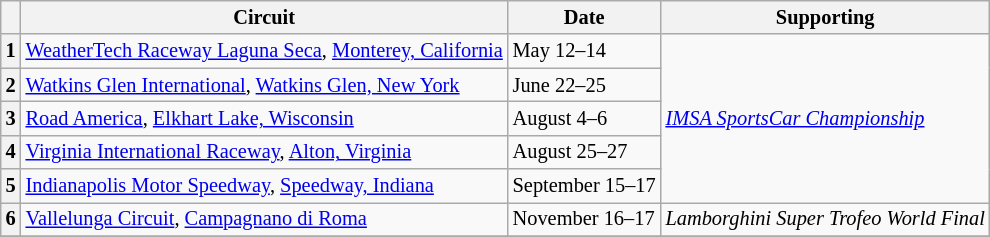<table class="wikitable" style="font-size: 85%;">
<tr>
<th></th>
<th>Circuit</th>
<th>Date</th>
<th>Supporting</th>
</tr>
<tr>
<th>1</th>
<td> <a href='#'>WeatherTech Raceway Laguna Seca</a>, <a href='#'>Monterey, California</a></td>
<td>May 12–14</td>
<td rowspan="5"><em><a href='#'>IMSA SportsCar Championship</a></em></td>
</tr>
<tr>
<th>2</th>
<td> <a href='#'>Watkins Glen International</a>, <a href='#'>Watkins Glen, New York</a></td>
<td>June 22–25</td>
</tr>
<tr>
<th>3</th>
<td> <a href='#'>Road America</a>, <a href='#'>Elkhart Lake, Wisconsin</a></td>
<td>August 4–6</td>
</tr>
<tr>
<th>4</th>
<td> <a href='#'>Virginia International Raceway</a>, <a href='#'>Alton, Virginia</a></td>
<td>August 25–27</td>
</tr>
<tr>
<th>5</th>
<td> <a href='#'>Indianapolis Motor Speedway</a>, <a href='#'>Speedway, Indiana</a></td>
<td>September 15–17</td>
</tr>
<tr>
<th>6</th>
<td> <a href='#'>Vallelunga Circuit</a>, <a href='#'>Campagnano di Roma</a></td>
<td>November 16–17</td>
<td><em>Lamborghini Super Trofeo World Final</em></td>
</tr>
<tr>
</tr>
</table>
